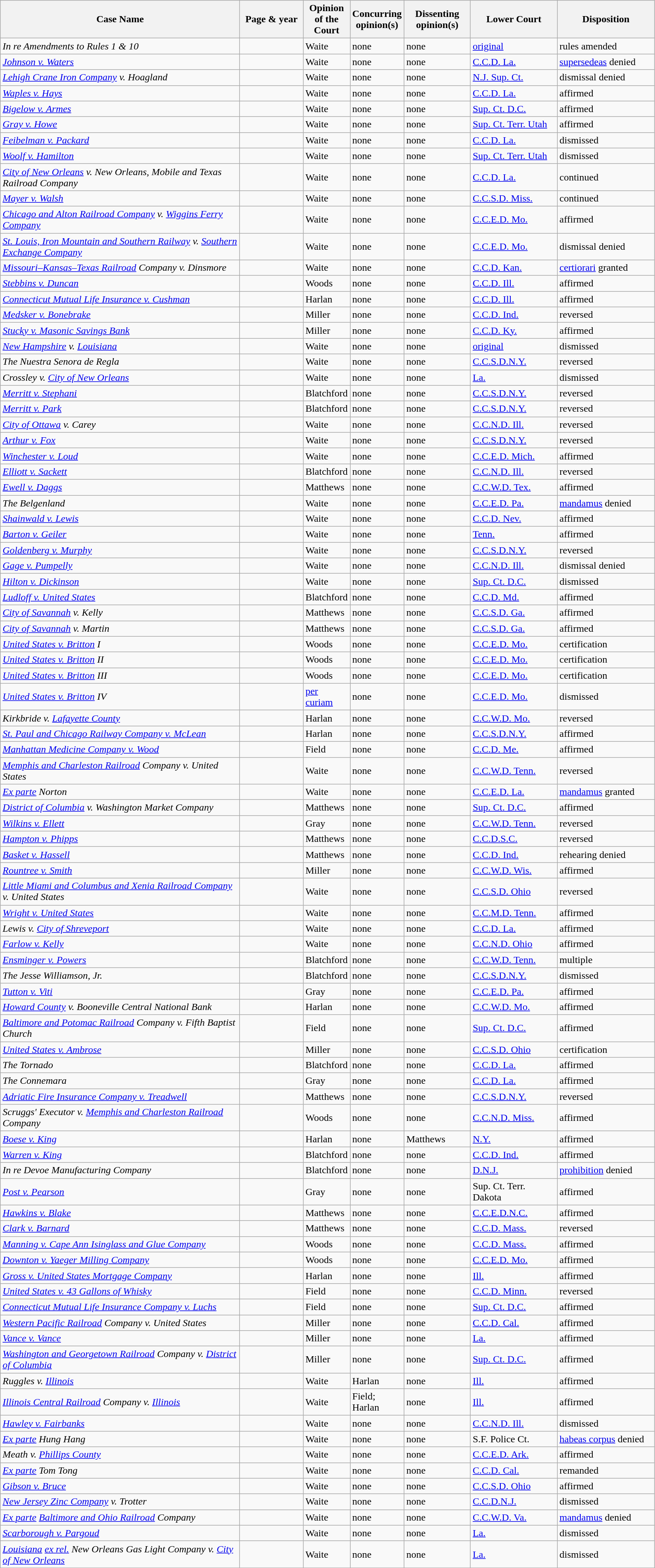<table class="wikitable sortable">
<tr>
<th scope="col" style="width: 380px;">Case Name</th>
<th scope="col" style="width: 95px;">Page & year</th>
<th scope="col" style="width: 10px;">Opinion of the Court</th>
<th scope="col" style="width: 10px;">Concurring opinion(s)</th>
<th scope="col" style="width: 100px;">Dissenting opinion(s)</th>
<th scope="col" style="width: 133px;">Lower Court</th>
<th scope="col" style="width: 150px;">Disposition</th>
</tr>
<tr>
<td><em>In re Amendments to Rules 1 & 10</em></td>
<td align="right"></td>
<td>Waite</td>
<td>none</td>
<td>none</td>
<td><a href='#'>original</a></td>
<td>rules amended</td>
</tr>
<tr>
<td><em><a href='#'>Johnson v. Waters</a></em></td>
<td align="right"></td>
<td>Waite</td>
<td>none</td>
<td>none</td>
<td><a href='#'>C.C.D. La.</a></td>
<td><a href='#'>supersedeas</a> denied</td>
</tr>
<tr>
<td><em><a href='#'>Lehigh Crane Iron Company</a> v. Hoagland</em></td>
<td align="right"></td>
<td>Waite</td>
<td>none</td>
<td>none</td>
<td><a href='#'>N.J. Sup. Ct.</a></td>
<td>dismissal denied</td>
</tr>
<tr>
<td><em><a href='#'>Waples v. Hays</a></em></td>
<td align="right"></td>
<td>Waite</td>
<td>none</td>
<td>none</td>
<td><a href='#'>C.C.D. La.</a></td>
<td>affirmed</td>
</tr>
<tr>
<td><em><a href='#'>Bigelow v. Armes</a></em></td>
<td align="right"></td>
<td>Waite</td>
<td>none</td>
<td>none</td>
<td><a href='#'>Sup. Ct. D.C.</a></td>
<td>affirmed</td>
</tr>
<tr>
<td><em><a href='#'>Gray v. Howe</a></em></td>
<td align="right"></td>
<td>Waite</td>
<td>none</td>
<td>none</td>
<td><a href='#'>Sup. Ct. Terr. Utah</a></td>
<td>affirmed</td>
</tr>
<tr>
<td><em><a href='#'>Feibelman v. Packard</a></em></td>
<td align="right"></td>
<td>Waite</td>
<td>none</td>
<td>none</td>
<td><a href='#'>C.C.D. La.</a></td>
<td>dismissed</td>
</tr>
<tr>
<td><em><a href='#'>Woolf v. Hamilton</a></em></td>
<td align="right"></td>
<td>Waite</td>
<td>none</td>
<td>none</td>
<td><a href='#'>Sup. Ct. Terr. Utah</a></td>
<td>dismissed</td>
</tr>
<tr>
<td><em><a href='#'>City of New Orleans</a> v. New Orleans, Mobile and Texas Railroad Company</em></td>
<td align="right"></td>
<td>Waite</td>
<td>none</td>
<td>none</td>
<td><a href='#'>C.C.D. La.</a></td>
<td>continued</td>
</tr>
<tr>
<td><em><a href='#'>Mayer v. Walsh</a></em></td>
<td align="right"></td>
<td>Waite</td>
<td>none</td>
<td>none</td>
<td><a href='#'>C.C.S.D. Miss.</a></td>
<td>continued</td>
</tr>
<tr>
<td><em><a href='#'>Chicago and Alton Railroad Company</a> v. <a href='#'>Wiggins Ferry Company</a></em></td>
<td align="right"></td>
<td>Waite</td>
<td>none</td>
<td>none</td>
<td><a href='#'>C.C.E.D. Mo.</a></td>
<td>affirmed</td>
</tr>
<tr>
<td><em><a href='#'>St. Louis, Iron Mountain and Southern Railway</a> v. <a href='#'>Southern Exchange Company</a></em></td>
<td align="right"></td>
<td>Waite</td>
<td>none</td>
<td>none</td>
<td><a href='#'>C.C.E.D. Mo.</a></td>
<td>dismissal denied</td>
</tr>
<tr>
<td><em><a href='#'>Missouri–Kansas–Texas Railroad</a> Company v. Dinsmore</em></td>
<td align="right"></td>
<td>Waite</td>
<td>none</td>
<td>none</td>
<td><a href='#'>C.C.D. Kan.</a></td>
<td><a href='#'>certiorari</a> granted</td>
</tr>
<tr>
<td><em><a href='#'>Stebbins v. Duncan</a></em></td>
<td align="right"></td>
<td>Woods</td>
<td>none</td>
<td>none</td>
<td><a href='#'>C.C.D. Ill.</a></td>
<td>affirmed</td>
</tr>
<tr>
<td><em><a href='#'>Connecticut Mutual Life Insurance v. Cushman</a></em></td>
<td align="right"></td>
<td>Harlan</td>
<td>none</td>
<td>none</td>
<td><a href='#'>C.C.D. Ill.</a></td>
<td>affirmed</td>
</tr>
<tr>
<td><em><a href='#'>Medsker v. Bonebrake</a></em></td>
<td align="right"></td>
<td>Miller</td>
<td>none</td>
<td>none</td>
<td><a href='#'>C.C.D. Ind.</a></td>
<td>reversed</td>
</tr>
<tr>
<td><em><a href='#'>Stucky v. Masonic Savings Bank</a></em></td>
<td align="right"></td>
<td>Miller</td>
<td>none</td>
<td>none</td>
<td><a href='#'>C.C.D. Ky.</a></td>
<td>affirmed</td>
</tr>
<tr>
<td><em><a href='#'>New Hampshire</a> v. <a href='#'>Louisiana</a></em></td>
<td align="right"></td>
<td>Waite</td>
<td>none</td>
<td>none</td>
<td><a href='#'>original</a></td>
<td>dismissed</td>
</tr>
<tr>
<td><em>The Nuestra Senora de Regla</em></td>
<td align="right"></td>
<td>Waite</td>
<td>none</td>
<td>none</td>
<td><a href='#'>C.C.S.D.N.Y.</a></td>
<td>reversed</td>
</tr>
<tr>
<td><em>Crossley v. <a href='#'>City of New Orleans</a></em></td>
<td align="right"></td>
<td>Waite</td>
<td>none</td>
<td>none</td>
<td><a href='#'>La.</a></td>
<td>dismissed</td>
</tr>
<tr>
<td><em><a href='#'>Merritt v. Stephani</a></em></td>
<td align="right"></td>
<td>Blatchford</td>
<td>none</td>
<td>none</td>
<td><a href='#'>C.C.S.D.N.Y.</a></td>
<td>reversed</td>
</tr>
<tr>
<td><em><a href='#'>Merritt v. Park</a></em></td>
<td align="right"></td>
<td>Blatchford</td>
<td>none</td>
<td>none</td>
<td><a href='#'>C.C.S.D.N.Y.</a></td>
<td>reversed</td>
</tr>
<tr>
<td><em><a href='#'>City of Ottawa</a> v. Carey</em></td>
<td align="right"></td>
<td>Waite</td>
<td>none</td>
<td>none</td>
<td><a href='#'>C.C.N.D. Ill.</a></td>
<td>reversed</td>
</tr>
<tr>
<td><em><a href='#'>Arthur v. Fox</a></em></td>
<td align="right"></td>
<td>Waite</td>
<td>none</td>
<td>none</td>
<td><a href='#'>C.C.S.D.N.Y.</a></td>
<td>reversed</td>
</tr>
<tr>
<td><em><a href='#'>Winchester v. Loud</a></em></td>
<td align="right"></td>
<td>Waite</td>
<td>none</td>
<td>none</td>
<td><a href='#'>C.C.E.D. Mich.</a></td>
<td>affirmed</td>
</tr>
<tr>
<td><em><a href='#'>Elliott v. Sackett</a></em></td>
<td align="right"></td>
<td>Blatchford</td>
<td>none</td>
<td>none</td>
<td><a href='#'>C.C.N.D. Ill.</a></td>
<td>reversed</td>
</tr>
<tr>
<td><em><a href='#'>Ewell v. Daggs</a></em></td>
<td align="right"></td>
<td>Matthews</td>
<td>none</td>
<td>none</td>
<td><a href='#'>C.C.W.D. Tex.</a></td>
<td>affirmed</td>
</tr>
<tr>
<td><em>The Belgenland</em></td>
<td align="right"></td>
<td>Waite</td>
<td>none</td>
<td>none</td>
<td><a href='#'>C.C.E.D. Pa.</a></td>
<td><a href='#'>mandamus</a> denied</td>
</tr>
<tr>
<td><em><a href='#'>Shainwald v. Lewis</a></em></td>
<td align="right"></td>
<td>Waite</td>
<td>none</td>
<td>none</td>
<td><a href='#'>C.C.D. Nev.</a></td>
<td>affirmed</td>
</tr>
<tr>
<td><em><a href='#'>Barton v. Geiler</a></em></td>
<td align="right"></td>
<td>Waite</td>
<td>none</td>
<td>none</td>
<td><a href='#'>Tenn.</a></td>
<td>affirmed</td>
</tr>
<tr>
<td><em><a href='#'>Goldenberg v. Murphy</a></em></td>
<td align="right"></td>
<td>Waite</td>
<td>none</td>
<td>none</td>
<td><a href='#'>C.C.S.D.N.Y.</a></td>
<td>reversed</td>
</tr>
<tr>
<td><em><a href='#'>Gage v. Pumpelly</a></em></td>
<td align="right"></td>
<td>Waite</td>
<td>none</td>
<td>none</td>
<td><a href='#'>C.C.N.D. Ill.</a></td>
<td>dismissal denied</td>
</tr>
<tr>
<td><em><a href='#'>Hilton v. Dickinson</a></em></td>
<td align="right"></td>
<td>Waite</td>
<td>none</td>
<td>none</td>
<td><a href='#'>Sup. Ct. D.C.</a></td>
<td>dismissed</td>
</tr>
<tr>
<td><em><a href='#'>Ludloff v. United States</a></em></td>
<td align="right"></td>
<td>Blatchford</td>
<td>none</td>
<td>none</td>
<td><a href='#'>C.C.D. Md.</a></td>
<td>affirmed</td>
</tr>
<tr>
<td><em><a href='#'>City of Savannah</a> v. Kelly</em></td>
<td align="right"></td>
<td>Matthews</td>
<td>none</td>
<td>none</td>
<td><a href='#'>C.C.S.D. Ga.</a></td>
<td>affirmed</td>
</tr>
<tr>
<td><em><a href='#'>City of Savannah</a> v. Martin</em></td>
<td align="right"></td>
<td>Matthews</td>
<td>none</td>
<td>none</td>
<td><a href='#'>C.C.S.D. Ga.</a></td>
<td>affirmed</td>
</tr>
<tr>
<td><em><a href='#'>United States v. Britton</a> I</em></td>
<td align="right"></td>
<td>Woods</td>
<td>none</td>
<td>none</td>
<td><a href='#'>C.C.E.D. Mo.</a></td>
<td>certification</td>
</tr>
<tr>
<td><em><a href='#'>United States v. Britton</a> II</em></td>
<td align="right"></td>
<td>Woods</td>
<td>none</td>
<td>none</td>
<td><a href='#'>C.C.E.D. Mo.</a></td>
<td>certification</td>
</tr>
<tr>
<td><em><a href='#'>United States v. Britton</a> III</em></td>
<td align="right"></td>
<td>Woods</td>
<td>none</td>
<td>none</td>
<td><a href='#'>C.C.E.D. Mo.</a></td>
<td>certification</td>
</tr>
<tr>
<td><em><a href='#'>United States v. Britton</a> IV</em></td>
<td align="right"></td>
<td><a href='#'>per curiam</a></td>
<td>none</td>
<td>none</td>
<td><a href='#'>C.C.E.D. Mo.</a></td>
<td>dismissed</td>
</tr>
<tr>
<td><em>Kirkbride v. <a href='#'>Lafayette County</a></em></td>
<td align="right"></td>
<td>Harlan</td>
<td>none</td>
<td>none</td>
<td><a href='#'>C.C.W.D. Mo.</a></td>
<td>reversed</td>
</tr>
<tr>
<td><em><a href='#'>St. Paul and Chicago Railway Company v. McLean</a></em></td>
<td align="right"></td>
<td>Harlan</td>
<td>none</td>
<td>none</td>
<td><a href='#'>C.C.S.D.N.Y.</a></td>
<td>affirmed</td>
</tr>
<tr>
<td><em><a href='#'>Manhattan Medicine Company v. Wood</a></em></td>
<td align="right"></td>
<td>Field</td>
<td>none</td>
<td>none</td>
<td><a href='#'>C.C.D. Me.</a></td>
<td>affirmed</td>
</tr>
<tr>
<td><em><a href='#'>Memphis and Charleston Railroad</a> Company v. United States</em></td>
<td align="right"></td>
<td>Waite</td>
<td>none</td>
<td>none</td>
<td><a href='#'>C.C.W.D. Tenn.</a></td>
<td>reversed</td>
</tr>
<tr>
<td><em><a href='#'>Ex parte</a> Norton</em></td>
<td align="right"></td>
<td>Waite</td>
<td>none</td>
<td>none</td>
<td><a href='#'>C.C.E.D. La.</a></td>
<td><a href='#'>mandamus</a> granted</td>
</tr>
<tr>
<td><em><a href='#'>District of Columbia</a> v. Washington Market Company</em></td>
<td align="right"></td>
<td>Matthews</td>
<td>none</td>
<td>none</td>
<td><a href='#'>Sup. Ct. D.C.</a></td>
<td>affirmed</td>
</tr>
<tr>
<td><em><a href='#'>Wilkins v. Ellett</a></em></td>
<td align="right"></td>
<td>Gray</td>
<td>none</td>
<td>none</td>
<td><a href='#'>C.C.W.D. Tenn.</a></td>
<td>reversed</td>
</tr>
<tr>
<td><em><a href='#'>Hampton v. Phipps</a></em></td>
<td align="right"></td>
<td>Matthews</td>
<td>none</td>
<td>none</td>
<td><a href='#'>C.C.D.S.C.</a></td>
<td>reversed</td>
</tr>
<tr>
<td><em><a href='#'>Basket v. Hassell</a></em></td>
<td align="right"></td>
<td>Matthews</td>
<td>none</td>
<td>none</td>
<td><a href='#'>C.C.D. Ind.</a></td>
<td>rehearing denied</td>
</tr>
<tr>
<td><em><a href='#'>Rountree v. Smith</a></em></td>
<td align="right"></td>
<td>Miller</td>
<td>none</td>
<td>none</td>
<td><a href='#'>C.C.W.D. Wis.</a></td>
<td>affirmed</td>
</tr>
<tr>
<td><em><a href='#'>Little Miami and Columbus and Xenia Railroad Company</a> v. United States</em></td>
<td align="right"></td>
<td>Waite</td>
<td>none</td>
<td>none</td>
<td><a href='#'>C.C.S.D. Ohio</a></td>
<td>reversed</td>
</tr>
<tr>
<td><em><a href='#'>Wright v. United States</a></em></td>
<td align="right"></td>
<td>Waite</td>
<td>none</td>
<td>none</td>
<td><a href='#'>C.C.M.D. Tenn.</a></td>
<td>affirmed</td>
</tr>
<tr>
<td><em>Lewis v. <a href='#'>City of Shreveport</a></em></td>
<td align="right"></td>
<td>Waite</td>
<td>none</td>
<td>none</td>
<td><a href='#'>C.C.D. La.</a></td>
<td>affirmed</td>
</tr>
<tr>
<td><em><a href='#'>Farlow v. Kelly</a></em></td>
<td align="right"></td>
<td>Waite</td>
<td>none</td>
<td>none</td>
<td><a href='#'>C.C.N.D. Ohio</a></td>
<td>affirmed</td>
</tr>
<tr>
<td><em><a href='#'>Ensminger v. Powers</a></em></td>
<td align="right"></td>
<td>Blatchford</td>
<td>none</td>
<td>none</td>
<td><a href='#'>C.C.W.D. Tenn.</a></td>
<td>multiple</td>
</tr>
<tr>
<td><em>The Jesse Williamson, Jr.</em></td>
<td align="right"></td>
<td>Blatchford</td>
<td>none</td>
<td>none</td>
<td><a href='#'>C.C.S.D.N.Y.</a></td>
<td>dismissed</td>
</tr>
<tr>
<td><em><a href='#'>Tutton v. Viti</a></em></td>
<td align="right"></td>
<td>Gray</td>
<td>none</td>
<td>none</td>
<td><a href='#'>C.C.E.D. Pa.</a></td>
<td>affirmed</td>
</tr>
<tr>
<td><em><a href='#'>Howard County</a> v. Booneville Central National Bank</em></td>
<td align="right"></td>
<td>Harlan</td>
<td>none</td>
<td>none</td>
<td><a href='#'>C.C.W.D. Mo.</a></td>
<td>affirmed</td>
</tr>
<tr>
<td><em><a href='#'>Baltimore and Potomac Railroad</a> Company v. Fifth Baptist Church</em></td>
<td align="right"></td>
<td>Field</td>
<td>none</td>
<td>none</td>
<td><a href='#'>Sup. Ct. D.C.</a></td>
<td>affirmed</td>
</tr>
<tr>
<td><em><a href='#'>United States v. Ambrose</a></em></td>
<td align="right"></td>
<td>Miller</td>
<td>none</td>
<td>none</td>
<td><a href='#'>C.C.S.D. Ohio</a></td>
<td>certification</td>
</tr>
<tr>
<td><em>The Tornado</em></td>
<td align="right"></td>
<td>Blatchford</td>
<td>none</td>
<td>none</td>
<td><a href='#'>C.C.D. La.</a></td>
<td>affirmed</td>
</tr>
<tr>
<td><em>The Connemara</em></td>
<td align="right"></td>
<td>Gray</td>
<td>none</td>
<td>none</td>
<td><a href='#'>C.C.D. La.</a></td>
<td>affirmed</td>
</tr>
<tr>
<td><em><a href='#'>Adriatic Fire Insurance Company v. Treadwell</a></em></td>
<td align="right"></td>
<td>Matthews</td>
<td>none</td>
<td>none</td>
<td><a href='#'>C.C.S.D.N.Y.</a></td>
<td>reversed</td>
</tr>
<tr>
<td><em>Scruggs' Executor v. <a href='#'>Memphis and Charleston Railroad</a> Company</em></td>
<td align="right"></td>
<td>Woods</td>
<td>none</td>
<td>none</td>
<td><a href='#'>C.C.N.D. Miss.</a></td>
<td>affirmed</td>
</tr>
<tr>
<td><em><a href='#'>Boese v. King</a></em></td>
<td align="right"></td>
<td>Harlan</td>
<td>none</td>
<td>Matthews</td>
<td><a href='#'>N.Y.</a></td>
<td>affirmed</td>
</tr>
<tr>
<td><em><a href='#'>Warren v. King</a></em></td>
<td align="right"></td>
<td>Blatchford</td>
<td>none</td>
<td>none</td>
<td><a href='#'>C.C.D. Ind.</a></td>
<td>affirmed</td>
</tr>
<tr>
<td><em>In re Devoe Manufacturing Company</em></td>
<td align="right"></td>
<td>Blatchford</td>
<td>none</td>
<td>none</td>
<td><a href='#'>D.N.J.</a></td>
<td><a href='#'>prohibition</a> denied</td>
</tr>
<tr>
<td><em><a href='#'>Post v. Pearson</a></em></td>
<td align="right"></td>
<td>Gray</td>
<td>none</td>
<td>none</td>
<td>Sup. Ct. Terr. Dakota</td>
<td>affirmed</td>
</tr>
<tr>
<td><em><a href='#'>Hawkins v. Blake</a></em></td>
<td align="right"></td>
<td>Matthews</td>
<td>none</td>
<td>none</td>
<td><a href='#'>C.C.E.D.N.C.</a></td>
<td>affirmed</td>
</tr>
<tr>
<td><em><a href='#'>Clark v. Barnard</a></em></td>
<td align="right"></td>
<td>Matthews</td>
<td>none</td>
<td>none</td>
<td><a href='#'>C.C.D. Mass.</a></td>
<td>reversed</td>
</tr>
<tr>
<td><em><a href='#'>Manning v. Cape Ann Isinglass and Glue Company</a></em></td>
<td align="right"></td>
<td>Woods</td>
<td>none</td>
<td>none</td>
<td><a href='#'>C.C.D. Mass.</a></td>
<td>affirmed</td>
</tr>
<tr>
<td><em><a href='#'>Downton v. Yaeger Milling Company</a></em></td>
<td align="right"></td>
<td>Woods</td>
<td>none</td>
<td>none</td>
<td><a href='#'>C.C.E.D. Mo.</a></td>
<td>affirmed</td>
</tr>
<tr>
<td><em><a href='#'>Gross v. United States Mortgage Company</a></em></td>
<td align="right"></td>
<td>Harlan</td>
<td>none</td>
<td>none</td>
<td><a href='#'>Ill.</a></td>
<td>affirmed</td>
</tr>
<tr>
<td><em><a href='#'>United States v. 43 Gallons of Whisky</a></em></td>
<td align="right"></td>
<td>Field</td>
<td>none</td>
<td>none</td>
<td><a href='#'>C.C.D. Minn.</a></td>
<td>reversed</td>
</tr>
<tr>
<td><em><a href='#'>Connecticut Mutual Life Insurance Company v. Luchs</a></em></td>
<td align="right"></td>
<td>Field</td>
<td>none</td>
<td>none</td>
<td><a href='#'>Sup. Ct. D.C.</a></td>
<td>affirmed</td>
</tr>
<tr>
<td><em><a href='#'>Western Pacific Railroad</a> Company v. United States</em></td>
<td align="right"></td>
<td>Miller</td>
<td>none</td>
<td>none</td>
<td><a href='#'>C.C.D. Cal.</a></td>
<td>affirmed</td>
</tr>
<tr>
<td><em><a href='#'>Vance v. Vance</a></em></td>
<td align="right"></td>
<td>Miller</td>
<td>none</td>
<td>none</td>
<td><a href='#'>La.</a></td>
<td>affirmed</td>
</tr>
<tr>
<td><em><a href='#'>Washington and Georgetown Railroad</a> Company v. <a href='#'>District of Columbia</a></em></td>
<td align="right"></td>
<td>Miller</td>
<td>none</td>
<td>none</td>
<td><a href='#'>Sup. Ct. D.C.</a></td>
<td>affirmed</td>
</tr>
<tr>
<td><em>Ruggles v. <a href='#'>Illinois</a></em></td>
<td align="right"></td>
<td>Waite</td>
<td>Harlan</td>
<td>none</td>
<td><a href='#'>Ill.</a></td>
<td>affirmed</td>
</tr>
<tr>
<td><em><a href='#'>Illinois Central Railroad</a> Company v. <a href='#'>Illinois</a></em></td>
<td align="right"></td>
<td>Waite</td>
<td>Field; Harlan</td>
<td>none</td>
<td><a href='#'>Ill.</a></td>
<td>affirmed</td>
</tr>
<tr>
<td><em><a href='#'>Hawley v. Fairbanks</a></em></td>
<td align="right"></td>
<td>Waite</td>
<td>none</td>
<td>none</td>
<td><a href='#'>C.C.N.D. Ill.</a></td>
<td>dismissed</td>
</tr>
<tr>
<td><em><a href='#'>Ex parte</a> Hung Hang</em></td>
<td align="right"></td>
<td>Waite</td>
<td>none</td>
<td>none</td>
<td>S.F. Police Ct.</td>
<td><a href='#'>habeas corpus</a> denied</td>
</tr>
<tr>
<td><em>Meath v. <a href='#'>Phillips County</a></em></td>
<td align="right"></td>
<td>Waite</td>
<td>none</td>
<td>none</td>
<td><a href='#'>C.C.E.D. Ark.</a></td>
<td>affirmed</td>
</tr>
<tr>
<td><em><a href='#'>Ex parte</a> Tom Tong</em></td>
<td align="right"></td>
<td>Waite</td>
<td>none</td>
<td>none</td>
<td><a href='#'>C.C.D. Cal.</a></td>
<td>remanded</td>
</tr>
<tr>
<td><em><a href='#'>Gibson v. Bruce</a></em></td>
<td align="right"></td>
<td>Waite</td>
<td>none</td>
<td>none</td>
<td><a href='#'>C.C.S.D. Ohio</a></td>
<td>affirmed</td>
</tr>
<tr>
<td><em><a href='#'>New Jersey Zinc Company</a> v. Trotter</em></td>
<td align="right"></td>
<td>Waite</td>
<td>none</td>
<td>none</td>
<td><a href='#'>C.C.D.N.J.</a></td>
<td>dismissed</td>
</tr>
<tr>
<td><em><a href='#'>Ex parte</a> <a href='#'>Baltimore and Ohio Railroad</a> Company</em></td>
<td align="right"></td>
<td>Waite</td>
<td>none</td>
<td>none</td>
<td><a href='#'>C.C.W.D. Va.</a></td>
<td><a href='#'>mandamus</a> denied</td>
</tr>
<tr>
<td><em><a href='#'>Scarborough v. Pargoud</a></em></td>
<td align="right"></td>
<td>Waite</td>
<td>none</td>
<td>none</td>
<td><a href='#'>La.</a></td>
<td>dismissed</td>
</tr>
<tr>
<td><em><a href='#'>Louisiana</a> <a href='#'>ex rel.</a> New Orleans Gas Light Company v. <a href='#'>City of New Orleans</a></em></td>
<td align="right"></td>
<td>Waite</td>
<td>none</td>
<td>none</td>
<td><a href='#'>La.</a></td>
<td>dismissed</td>
</tr>
<tr>
</tr>
</table>
